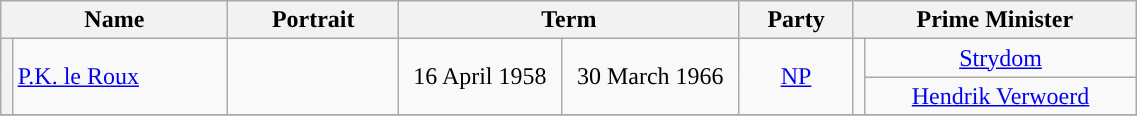<table class="wikitable" width=60%>
<tr>
<th colspan=2 width=20%>Name</th>
<th width=75>Portrait</th>
<th colspan=2 width=30%>Term</th>
<th width=10%>Party</th>
<th colspan=2 width=25%>Prime Minister</th>
</tr>
<tr style="text-align:center">
<th rowspan=2 style="width:1%;background-color: "></th>
<td rowspan=2 align=left><a href='#'>P.K. le Roux</a></td>
<td rowspan=2></td>
<td rowspan=2>16 April 1958</td>
<td rowspan=2>30 March 1966</td>
<td rowspan=2><a href='#'>NP</a></td>
<td rowspan=2 style="width:1%;background-color: "></td>
<td><a href='#'>Strydom</a><br> </td>
</tr>
<tr style="text-align:center">
<td><a href='#'>Hendrik Verwoerd</a><br> </td>
</tr>
<tr>
</tr>
</table>
